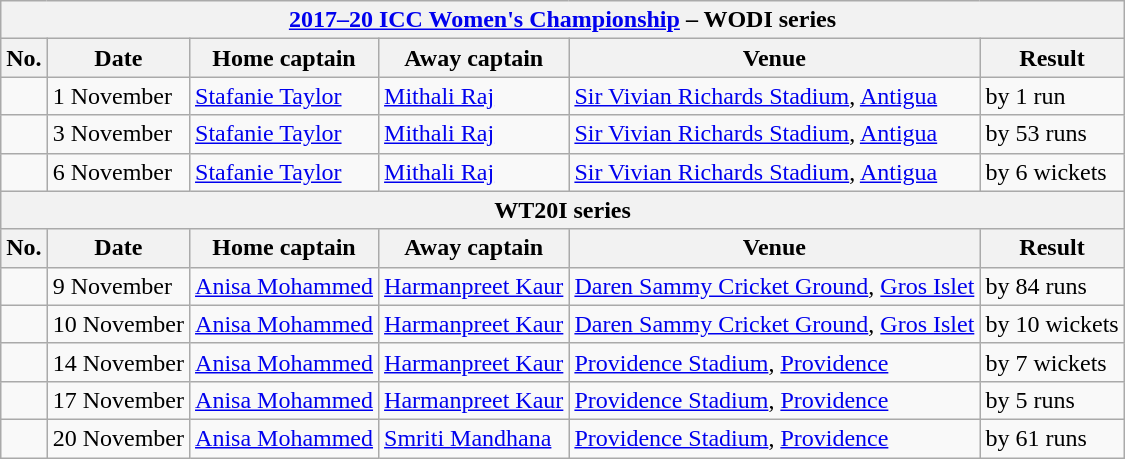<table class="wikitable">
<tr>
<th colspan="9"><a href='#'>2017–20 ICC Women's Championship</a> – WODI series</th>
</tr>
<tr>
<th>No.</th>
<th>Date</th>
<th>Home captain</th>
<th>Away captain</th>
<th>Venue</th>
<th>Result</th>
</tr>
<tr>
<td></td>
<td>1 November</td>
<td><a href='#'>Stafanie Taylor</a></td>
<td><a href='#'>Mithali Raj</a></td>
<td><a href='#'>Sir Vivian Richards Stadium</a>, <a href='#'>Antigua</a></td>
<td> by 1 run</td>
</tr>
<tr>
<td></td>
<td>3 November</td>
<td><a href='#'>Stafanie Taylor</a></td>
<td><a href='#'>Mithali Raj</a></td>
<td><a href='#'>Sir Vivian Richards Stadium</a>, <a href='#'>Antigua</a></td>
<td> by 53 runs</td>
</tr>
<tr>
<td></td>
<td>6 November</td>
<td><a href='#'>Stafanie Taylor</a></td>
<td><a href='#'>Mithali Raj</a></td>
<td><a href='#'>Sir Vivian Richards Stadium</a>, <a href='#'>Antigua</a></td>
<td> by 6 wickets</td>
</tr>
<tr>
<th colspan="9">WT20I series</th>
</tr>
<tr>
<th>No.</th>
<th>Date</th>
<th>Home captain</th>
<th>Away captain</th>
<th>Venue</th>
<th>Result</th>
</tr>
<tr>
<td></td>
<td>9 November</td>
<td><a href='#'>Anisa Mohammed</a></td>
<td><a href='#'>Harmanpreet Kaur</a></td>
<td><a href='#'>Daren Sammy Cricket Ground</a>, <a href='#'>Gros Islet</a></td>
<td> by 84 runs</td>
</tr>
<tr>
<td></td>
<td>10 November</td>
<td><a href='#'>Anisa Mohammed</a></td>
<td><a href='#'>Harmanpreet Kaur</a></td>
<td><a href='#'>Daren Sammy Cricket Ground</a>, <a href='#'>Gros Islet</a></td>
<td> by 10 wickets</td>
</tr>
<tr>
<td></td>
<td>14 November</td>
<td><a href='#'>Anisa Mohammed</a></td>
<td><a href='#'>Harmanpreet Kaur</a></td>
<td><a href='#'>Providence Stadium</a>, <a href='#'>Providence</a></td>
<td> by 7 wickets</td>
</tr>
<tr>
<td></td>
<td>17 November</td>
<td><a href='#'>Anisa Mohammed</a></td>
<td><a href='#'>Harmanpreet Kaur</a></td>
<td><a href='#'>Providence Stadium</a>, <a href='#'>Providence</a></td>
<td> by 5 runs</td>
</tr>
<tr>
<td></td>
<td>20 November</td>
<td><a href='#'>Anisa Mohammed</a></td>
<td><a href='#'>Smriti Mandhana</a></td>
<td><a href='#'>Providence Stadium</a>, <a href='#'>Providence</a></td>
<td> by 61 runs</td>
</tr>
</table>
